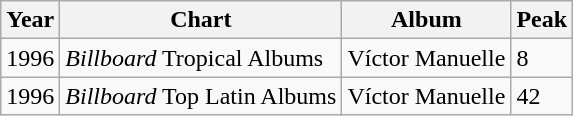<table class="wikitable">
<tr>
<th>Year</th>
<th>Chart</th>
<th>Album</th>
<th>Peak</th>
</tr>
<tr>
<td>1996</td>
<td><em>Billboard</em> Tropical Albums</td>
<td>Víctor Manuelle</td>
<td>8</td>
</tr>
<tr>
<td>1996</td>
<td><em>Billboard</em> Top Latin Albums</td>
<td>Víctor Manuelle</td>
<td>42</td>
</tr>
</table>
